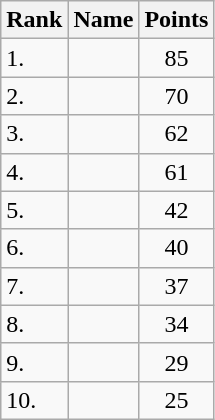<table class="wikitable sortable">
<tr>
<th>Rank</th>
<th>Name</th>
<th>Points</th>
</tr>
<tr>
<td>1.</td>
<td></td>
<td align=center>85</td>
</tr>
<tr>
<td>2.</td>
<td></td>
<td align=center>70</td>
</tr>
<tr>
<td>3.</td>
<td></td>
<td align=center>62</td>
</tr>
<tr>
<td>4.</td>
<td></td>
<td align=center>61</td>
</tr>
<tr>
<td>5.</td>
<td></td>
<td align=center>42</td>
</tr>
<tr>
<td>6.</td>
<td></td>
<td align=center>40</td>
</tr>
<tr>
<td>7.</td>
<td></td>
<td align=center>37</td>
</tr>
<tr>
<td>8.</td>
<td></td>
<td align=center>34</td>
</tr>
<tr>
<td>9.</td>
<td></td>
<td align=center>29</td>
</tr>
<tr>
<td>10.</td>
<td></td>
<td align=center>25</td>
</tr>
</table>
